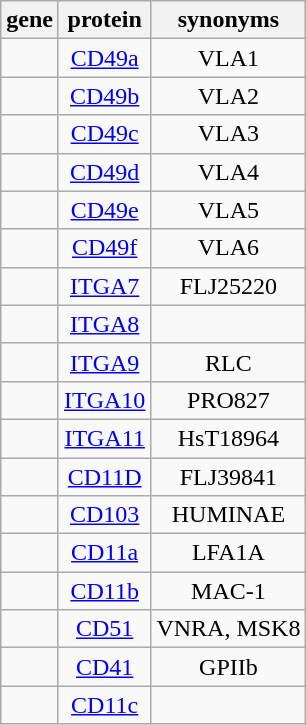<table class="wikitable" style="text-align:center; float:left; margin-right:1em;">
<tr>
<th>gene</th>
<th>protein</th>
<th>synonyms</th>
</tr>
<tr>
<td></td>
<td><a href='#'>CD49a</a></td>
<td>VLA1</td>
</tr>
<tr>
<td></td>
<td><a href='#'>CD49b</a></td>
<td>VLA2</td>
</tr>
<tr>
<td></td>
<td><a href='#'>CD49c</a></td>
<td>VLA3</td>
</tr>
<tr>
<td></td>
<td><a href='#'>CD49d</a></td>
<td>VLA4</td>
</tr>
<tr>
<td></td>
<td><a href='#'>CD49e</a></td>
<td>VLA5</td>
</tr>
<tr>
<td></td>
<td><a href='#'>CD49f</a></td>
<td>VLA6</td>
</tr>
<tr>
<td></td>
<td><a href='#'>ITGA7</a></td>
<td>FLJ25220</td>
</tr>
<tr>
<td></td>
<td><a href='#'>ITGA8</a></td>
<td></td>
</tr>
<tr>
<td></td>
<td><a href='#'>ITGA9</a></td>
<td>RLC</td>
</tr>
<tr>
<td></td>
<td><a href='#'>ITGA10</a></td>
<td>PRO827</td>
</tr>
<tr>
<td></td>
<td><a href='#'>ITGA11</a></td>
<td>HsT18964</td>
</tr>
<tr>
<td></td>
<td><a href='#'>CD11D</a></td>
<td>FLJ39841</td>
</tr>
<tr>
<td></td>
<td><a href='#'>CD103</a></td>
<td>HUMINAE</td>
</tr>
<tr>
<td></td>
<td><a href='#'>CD11a</a></td>
<td>LFA1A</td>
</tr>
<tr>
<td></td>
<td><a href='#'>CD11b</a></td>
<td>MAC-1</td>
</tr>
<tr>
<td></td>
<td><a href='#'>CD51</a></td>
<td>VNRA, MSK8</td>
</tr>
<tr>
<td></td>
<td><a href='#'>CD41</a></td>
<td>GPIIb</td>
</tr>
<tr>
<td></td>
<td><a href='#'>CD11c</a></td>
<td></td>
</tr>
</table>
